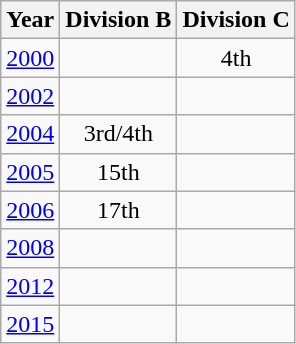<table class="wikitable" style="text-align:center">
<tr>
<th>Year</th>
<th>Division B</th>
<th>Division C</th>
</tr>
<tr>
<td><a href='#'>2000</a></td>
<td></td>
<td>4th</td>
</tr>
<tr>
<td><a href='#'>2002</a></td>
<td></td>
<td></td>
</tr>
<tr>
<td><a href='#'>2004</a></td>
<td>3rd/4th</td>
<td></td>
</tr>
<tr>
<td><a href='#'>2005</a></td>
<td>15th</td>
<td></td>
</tr>
<tr>
<td><a href='#'>2006</a></td>
<td>17th</td>
<td></td>
</tr>
<tr>
<td><a href='#'>2008</a></td>
<td></td>
<td></td>
</tr>
<tr>
<td><a href='#'>2012</a></td>
<td></td>
<td></td>
</tr>
<tr>
<td><a href='#'>2015</a></td>
<td></td>
<td></td>
</tr>
</table>
